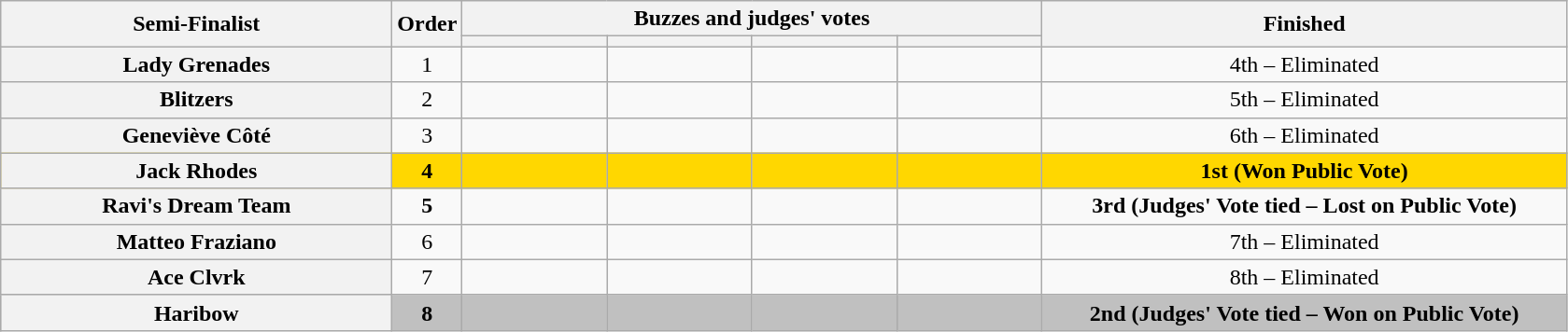<table class="wikitable plainrowheaders sortable" style="text-align:center;">
<tr>
<th scope="col" rowspan="2" class="unsortable" style="width:17em;">Semi-Finalist</th>
<th scope="col" rowspan="2" style="width:1em;">Order</th>
<th scope="col" colspan="4" class="unsortable" style="width:24em;">Buzzes and judges' votes</th>
<th scope="col" rowspan="2" style="width:23em;">Finished</th>
</tr>
<tr>
<th scope="col" class="unsortable" style="width:6em;"></th>
<th scope="col" class="unsortable" style="width:6em;"></th>
<th scope="col" class="unsortable" style="width:6em;"></th>
<th scope="col" class="unsortable" style="width:6em;"></th>
</tr>
<tr>
<th scope="row">Lady Grenades</th>
<td>1</td>
<td style="text-align:center;"></td>
<td style="text-align:center;"></td>
<td style="text-align:center;"></td>
<td style="text-align:center;"></td>
<td>4th – Eliminated</td>
</tr>
<tr Eliminated>
<th scope="row">Blitzers</th>
<td>2</td>
<td style="text-align:center;"></td>
<td style="text-align:center;"></td>
<td style="text-align:center;"></td>
<td style="text-align:center;"></td>
<td>5th – Eliminated</td>
</tr>
<tr>
<th scope="row">Geneviève Côté</th>
<td>3</td>
<td style="text-align:center;"></td>
<td style="text-align:center;"></td>
<td style="text-align:center;"></td>
<td style="text-align:center;"></td>
<td>6th – Eliminated</td>
</tr>
<tr bgcolor="gold">
<th scope="row"><strong> Jack Rhodes</strong></th>
<td><strong>4</strong></td>
<td style="text-align:center;"></td>
<td style="text-align:center;"></td>
<td style="text-align:center;"></td>
<td style="text-align:center;"></td>
<td><strong>1st (Won Public Vote)</strong></td>
</tr>
<tr -bgcolor=#c96>
<th scope="row"><strong>  Ravi's Dream Team</strong></th>
<td><strong>5</strong></td>
<td style="text-align:center;"></td>
<td style="text-align:center;"></td>
<td style="text-align:center;"></td>
<td style="text-align:center;"></td>
<td><strong>3rd (Judges' Vote tied – Lost on Public Vote)</strong></td>
</tr>
<tr>
<th scope="row">Matteo Fraziano</th>
<td>6</td>
<td style="text-align:center;"></td>
<td style="text-align:center;"></td>
<td style="text-align:center;"></td>
<td style="text-align:center;"></td>
<td>7th – Eliminated</td>
</tr>
<tr>
<th scope="row">Ace Clvrk</th>
<td>7</td>
<td style="text-align:center;"></td>
<td style="text-align:center;"></td>
<td style="text-align:center;"></td>
<td style="text-align:center;"></td>
<td>8th – Eliminated</td>
</tr>
<tr bgcolor="silver">
<th scope="row"><strong>Haribow</strong></th>
<td><strong>8</strong></td>
<td style="text-align:center;"></td>
<td style="text-align:center;"></td>
<td style="text-align:center;"></td>
<td style="text-align:center;"></td>
<td><strong>2nd (Judges' Vote tied – Won on Public Vote)</strong></td>
</tr>
</table>
